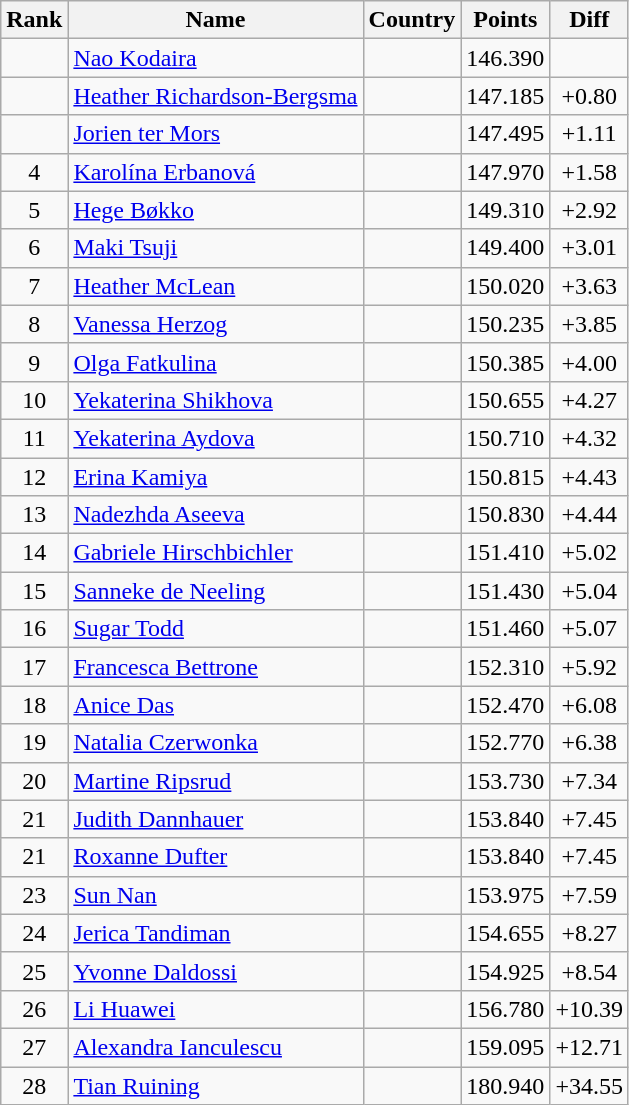<table class="wikitable sortable" style="text-align:center">
<tr>
<th>Rank</th>
<th>Name</th>
<th>Country</th>
<th>Points</th>
<th>Diff</th>
</tr>
<tr>
<td></td>
<td align=left><a href='#'>Nao Kodaira</a></td>
<td align=left></td>
<td>146.390</td>
<td></td>
</tr>
<tr>
<td></td>
<td align=left><a href='#'>Heather Richardson-Bergsma</a></td>
<td align=left></td>
<td>147.185</td>
<td>+0.80</td>
</tr>
<tr>
<td></td>
<td align=left><a href='#'>Jorien ter Mors</a></td>
<td align=left></td>
<td>147.495</td>
<td>+1.11</td>
</tr>
<tr>
<td>4</td>
<td align=left><a href='#'>Karolína Erbanová</a></td>
<td align=left></td>
<td>147.970</td>
<td>+1.58</td>
</tr>
<tr>
<td>5</td>
<td align=left><a href='#'>Hege Bøkko</a></td>
<td align=left></td>
<td>149.310</td>
<td>+2.92</td>
</tr>
<tr>
<td>6</td>
<td align=left><a href='#'>Maki Tsuji</a></td>
<td align=left></td>
<td>149.400</td>
<td>+3.01</td>
</tr>
<tr>
<td>7</td>
<td align=left><a href='#'>Heather McLean</a></td>
<td align=left></td>
<td>150.020</td>
<td>+3.63</td>
</tr>
<tr>
<td>8</td>
<td align=left><a href='#'>Vanessa Herzog</a></td>
<td align=left></td>
<td>150.235</td>
<td>+3.85</td>
</tr>
<tr>
<td>9</td>
<td align=left><a href='#'>Olga Fatkulina</a></td>
<td align=left></td>
<td>150.385</td>
<td>+4.00</td>
</tr>
<tr>
<td>10</td>
<td align=left><a href='#'>Yekaterina Shikhova</a></td>
<td align=left></td>
<td>150.655</td>
<td>+4.27</td>
</tr>
<tr>
<td>11</td>
<td align=left><a href='#'>Yekaterina Aydova</a></td>
<td align=left></td>
<td>150.710</td>
<td>+4.32</td>
</tr>
<tr>
<td>12</td>
<td align=left><a href='#'>Erina Kamiya</a></td>
<td align=left></td>
<td>150.815</td>
<td>+4.43</td>
</tr>
<tr>
<td>13</td>
<td align=left><a href='#'>Nadezhda Aseeva</a></td>
<td align=left></td>
<td>150.830</td>
<td>+4.44</td>
</tr>
<tr>
<td>14</td>
<td align=left><a href='#'>Gabriele Hirschbichler</a></td>
<td align=left></td>
<td>151.410</td>
<td>+5.02</td>
</tr>
<tr>
<td>15</td>
<td align=left><a href='#'>Sanneke de Neeling</a></td>
<td align=left></td>
<td>151.430</td>
<td>+5.04</td>
</tr>
<tr>
<td>16</td>
<td align=left><a href='#'>Sugar Todd</a></td>
<td align=left></td>
<td>151.460</td>
<td>+5.07</td>
</tr>
<tr>
<td>17</td>
<td align=left><a href='#'>Francesca Bettrone</a></td>
<td align=left></td>
<td>152.310</td>
<td>+5.92</td>
</tr>
<tr>
<td>18</td>
<td align=left><a href='#'>Anice Das</a></td>
<td align=left></td>
<td>152.470</td>
<td>+6.08</td>
</tr>
<tr>
<td>19</td>
<td align=left><a href='#'>Natalia Czerwonka</a></td>
<td align=left></td>
<td>152.770</td>
<td>+6.38</td>
</tr>
<tr>
<td>20</td>
<td align=left><a href='#'>Martine Ripsrud</a></td>
<td align=left></td>
<td>153.730</td>
<td>+7.34</td>
</tr>
<tr>
<td>21</td>
<td align=left><a href='#'>Judith Dannhauer</a></td>
<td align=left></td>
<td>153.840</td>
<td>+7.45</td>
</tr>
<tr>
<td>21</td>
<td align=left><a href='#'>Roxanne Dufter</a></td>
<td align=left></td>
<td>153.840</td>
<td>+7.45</td>
</tr>
<tr>
<td>23</td>
<td align=left><a href='#'>Sun Nan</a></td>
<td align=left></td>
<td>153.975</td>
<td>+7.59</td>
</tr>
<tr>
<td>24</td>
<td align=left><a href='#'>Jerica Tandiman</a></td>
<td align=left></td>
<td>154.655</td>
<td>+8.27</td>
</tr>
<tr>
<td>25</td>
<td align=left><a href='#'>Yvonne Daldossi</a></td>
<td align=left></td>
<td>154.925</td>
<td>+8.54</td>
</tr>
<tr>
<td>26</td>
<td align=left><a href='#'>Li Huawei</a></td>
<td align=left></td>
<td>156.780</td>
<td>+10.39</td>
</tr>
<tr>
<td>27</td>
<td align=left><a href='#'>Alexandra Ianculescu</a></td>
<td align=left></td>
<td>159.095</td>
<td>+12.71</td>
</tr>
<tr>
<td>28</td>
<td align=left><a href='#'>Tian Ruining</a></td>
<td align=left></td>
<td>180.940</td>
<td>+34.55</td>
</tr>
</table>
